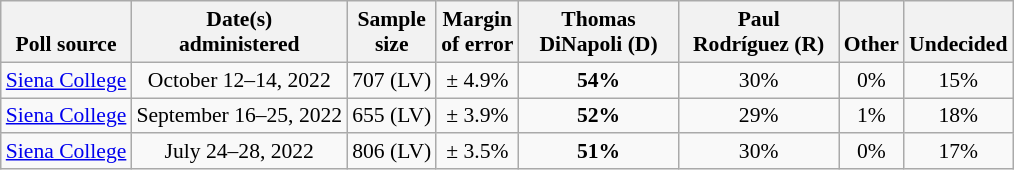<table class="wikitable" style="font-size:90%;text-align:center;">
<tr valign=bottom>
<th>Poll source</th>
<th>Date(s)<br>administered</th>
<th>Sample<br>size</th>
<th>Margin<br>of error</th>
<th style="width:100px;">Thomas<br>DiNapoli (D)</th>
<th style="width:100px;">Paul<br>Rodríguez (R)</th>
<th>Other</th>
<th>Undecided</th>
</tr>
<tr>
<td style="text-align:left;"><a href='#'>Siena College</a></td>
<td>October 12–14, 2022</td>
<td>707 (LV)</td>
<td>± 4.9%</td>
<td><strong>54%</strong></td>
<td>30%</td>
<td>0%</td>
<td>15%</td>
</tr>
<tr>
<td style="text-align:left;"><a href='#'>Siena College</a></td>
<td>September 16–25, 2022</td>
<td>655 (LV)</td>
<td>± 3.9%</td>
<td><strong>52%</strong></td>
<td>29%</td>
<td>1%</td>
<td>18%</td>
</tr>
<tr>
<td style="text-align:left;"><a href='#'>Siena College</a></td>
<td>July 24–28, 2022</td>
<td>806 (LV)</td>
<td>± 3.5%</td>
<td><strong>51%</strong></td>
<td>30%</td>
<td>0%</td>
<td>17%</td>
</tr>
</table>
